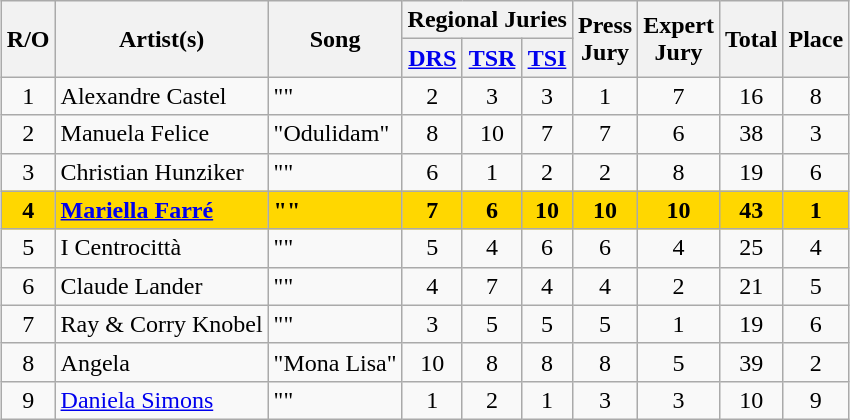<table class="sortable wikitable" style="margin: 1em auto 1em auto; text-align:center">
<tr>
<th rowspan="2">R/O</th>
<th rowspan="2">Artist(s)</th>
<th rowspan="2">Song</th>
<th colspan="3">Regional Juries</th>
<th rowspan="2">Press<br>Jury</th>
<th rowspan="2">Expert<br>Jury</th>
<th rowspan="2">Total</th>
<th rowspan="2">Place</th>
</tr>
<tr>
<th><a href='#'>DRS</a></th>
<th><a href='#'>TSR</a></th>
<th><a href='#'>TSI</a></th>
</tr>
<tr>
<td>1</td>
<td align="left">Alexandre Castel</td>
<td align="left">""</td>
<td>2</td>
<td>3</td>
<td>3</td>
<td>1</td>
<td>7</td>
<td>16</td>
<td>8</td>
</tr>
<tr>
<td>2</td>
<td align="left">Manuela Felice</td>
<td align="left">"Odulidam"</td>
<td>8</td>
<td>10</td>
<td>7</td>
<td>7</td>
<td>6</td>
<td>38</td>
<td>3</td>
</tr>
<tr>
<td>3</td>
<td align="left">Christian Hunziker</td>
<td align="left">""</td>
<td>6</td>
<td>1</td>
<td>2</td>
<td>2</td>
<td>8</td>
<td>19</td>
<td>6</td>
</tr>
<tr style="font-weight:bold; background:gold;">
<td>4</td>
<td align="left"><a href='#'>Mariella Farré</a></td>
<td align="left">""</td>
<td>7</td>
<td>6</td>
<td>10</td>
<td>10</td>
<td>10</td>
<td>43</td>
<td>1</td>
</tr>
<tr>
<td>5</td>
<td align="left">I Centrocittà</td>
<td align="left">""</td>
<td>5</td>
<td>4</td>
<td>6</td>
<td>6</td>
<td>4</td>
<td>25</td>
<td>4</td>
</tr>
<tr>
<td>6</td>
<td align="left">Claude Lander</td>
<td align="left">""</td>
<td>4</td>
<td>7</td>
<td>4</td>
<td>4</td>
<td>2</td>
<td>21</td>
<td>5</td>
</tr>
<tr>
<td>7</td>
<td align="left">Ray & Corry Knobel</td>
<td align="left">""</td>
<td>3</td>
<td>5</td>
<td>5</td>
<td>5</td>
<td>1</td>
<td>19</td>
<td>6</td>
</tr>
<tr>
<td>8</td>
<td align="left">Angela</td>
<td align="left">"Mona Lisa"</td>
<td>10</td>
<td>8</td>
<td>8</td>
<td>8</td>
<td>5</td>
<td>39</td>
<td>2</td>
</tr>
<tr>
<td>9</td>
<td align="left"><a href='#'>Daniela Simons</a></td>
<td align="left">""</td>
<td>1</td>
<td>2</td>
<td>1</td>
<td>3</td>
<td>3</td>
<td>10</td>
<td>9</td>
</tr>
</table>
